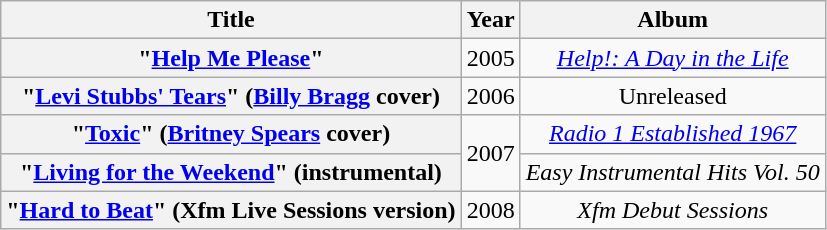<table class="wikitable plainrowheaders" style="text-align:center;">
<tr>
<th scope="col">Title</th>
<th scope="col">Year</th>
<th scope="col">Album</th>
</tr>
<tr>
<th scope="row">"<a href='#'>Help Me Please</a>"</th>
<td>2005</td>
<td><em><a href='#'>Help!: A Day in the Life</a></em></td>
</tr>
<tr>
<th scope="row">"<a href='#'>Levi Stubbs' Tears</a>" (<a href='#'>Billy Bragg</a> cover)</th>
<td>2006</td>
<td>Unreleased</td>
</tr>
<tr>
<th scope="row">"<a href='#'>Toxic</a>" (<a href='#'>Britney Spears</a> cover)</th>
<td rowspan="2">2007</td>
<td><em><a href='#'>Radio 1 Established 1967</a></em></td>
</tr>
<tr>
<th scope="row">"<a href='#'>Living for the Weekend</a>" (instrumental)</th>
<td><em>Easy Instrumental Hits Vol. 50</em></td>
</tr>
<tr>
<th scope="row">"<a href='#'>Hard to Beat</a>" (Xfm Live Sessions version)</th>
<td>2008</td>
<td><em>Xfm Debut Sessions</em></td>
</tr>
</table>
